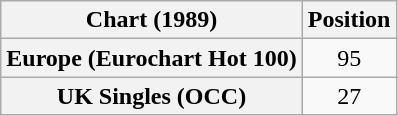<table class="wikitable plainrowheaders" style="text-align:center">
<tr>
<th>Chart (1989)</th>
<th>Position</th>
</tr>
<tr>
<th scope="row">Europe (Eurochart Hot 100)</th>
<td>95</td>
</tr>
<tr>
<th scope="row">UK Singles (OCC)</th>
<td>27</td>
</tr>
</table>
